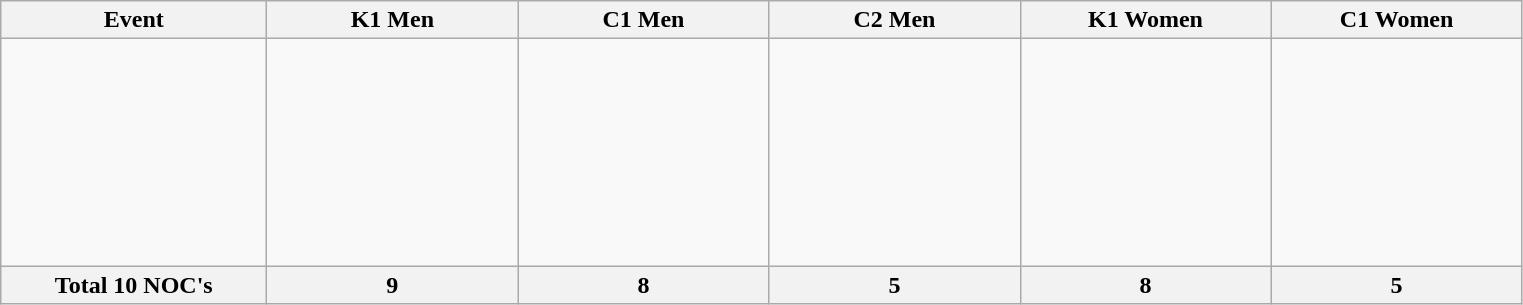<table class="wikitable">
<tr>
<th width=170>Event</th>
<th width=160>K1 Men</th>
<th width=160>C1 Men</th>
<th width=160>C2 Men</th>
<th width=160>K1 Women</th>
<th width=160>C1 Women</th>
</tr>
<tr>
<td></td>
<td><br><br><br><br><br><br><br><br></td>
<td><br><br><br><br><br><br><br></td>
<td><br><br><br><br></td>
<td><br><br><br><br><br><br><br></td>
<td><br><br><br><br></td>
</tr>
<tr>
<th>Total 10 NOC's</th>
<th>9</th>
<th>8</th>
<th>5</th>
<th>8</th>
<th>5</th>
</tr>
</table>
